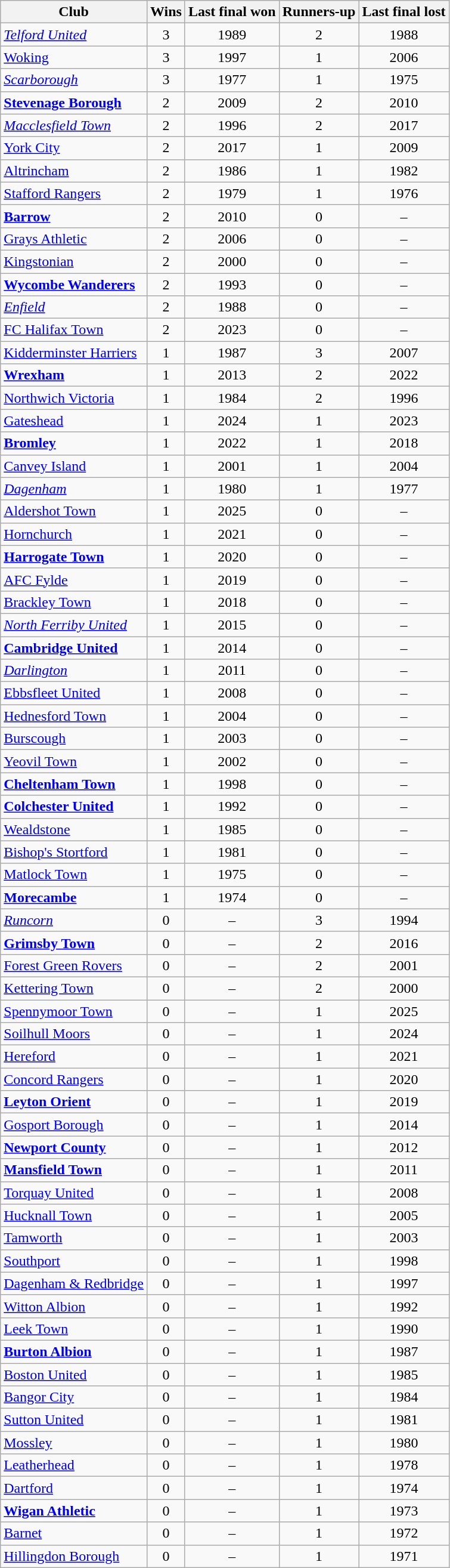<table class="wikitable sortable" style="text-align: center;">
<tr>
<th>Club</th>
<th>Wins</th>
<th>Last final won</th>
<th>Runners-up</th>
<th>Last final lost</th>
</tr>
<tr>
<td align=left><em><a href='#'>Telford United</a></em></td>
<td>3</td>
<td>1989</td>
<td>2</td>
<td>1988</td>
</tr>
<tr>
<td align=left><a href='#'>Woking</a></td>
<td>3</td>
<td>1997</td>
<td>1</td>
<td>2006</td>
</tr>
<tr>
<td align=left><em><a href='#'>Scarborough</a></em></td>
<td>3</td>
<td>1977</td>
<td>1</td>
<td>1975</td>
</tr>
<tr>
<td align=left><strong><a href='#'>Stevenage Borough</a></strong></td>
<td>2</td>
<td>2009</td>
<td>2</td>
<td>2010</td>
</tr>
<tr>
<td align=left><em><a href='#'>Macclesfield Town</a></em></td>
<td>2</td>
<td>1996</td>
<td>2</td>
<td>2017</td>
</tr>
<tr>
<td align=left><a href='#'>York City</a></td>
<td>2</td>
<td>2017</td>
<td>1</td>
<td>2009</td>
</tr>
<tr>
<td align=left><a href='#'>Altrincham</a></td>
<td>2</td>
<td>1986</td>
<td>1</td>
<td>1982</td>
</tr>
<tr>
<td align=left><a href='#'>Stafford Rangers</a></td>
<td>2</td>
<td>1979</td>
<td>1</td>
<td>1976</td>
</tr>
<tr>
<td align=left><strong><a href='#'>Barrow</a></strong></td>
<td>2</td>
<td>2010</td>
<td>0</td>
<td>–</td>
</tr>
<tr>
<td align=left><a href='#'>Grays Athletic</a></td>
<td>2</td>
<td>2006</td>
<td>0</td>
<td>–</td>
</tr>
<tr>
<td align=left><a href='#'>Kingstonian</a></td>
<td>2</td>
<td>2000</td>
<td>0</td>
<td>–</td>
</tr>
<tr>
<td align=left><strong><a href='#'>Wycombe Wanderers</a></strong></td>
<td>2</td>
<td>1993</td>
<td>0</td>
<td>–</td>
</tr>
<tr>
<td align=left><em><a href='#'>Enfield</a></em></td>
<td>2</td>
<td>1988</td>
<td>0</td>
<td>–</td>
</tr>
<tr>
<td align=left><a href='#'>FC Halifax Town</a></td>
<td>2</td>
<td>2023</td>
<td>0</td>
<td>–</td>
</tr>
<tr>
<td align=left><a href='#'>Kidderminster Harriers</a></td>
<td>1</td>
<td>1987</td>
<td>3</td>
<td>2007</td>
</tr>
<tr>
<td align=left><strong><a href='#'>Wrexham</a></strong></td>
<td>1</td>
<td>2013</td>
<td>2</td>
<td>2022</td>
</tr>
<tr>
<td align=left><a href='#'>Northwich Victoria</a></td>
<td>1</td>
<td>1984</td>
<td>2</td>
<td>1996</td>
</tr>
<tr>
<td align=left><a href='#'>Gateshead</a></td>
<td>1</td>
<td>2024</td>
<td>1</td>
<td>2023</td>
</tr>
<tr>
<td align=left><strong><a href='#'>Bromley</a></strong></td>
<td>1</td>
<td>2022</td>
<td>1</td>
<td>2018</td>
</tr>
<tr>
<td align=left><a href='#'>Canvey Island</a></td>
<td>1</td>
<td>2001</td>
<td>1</td>
<td>2004</td>
</tr>
<tr>
<td align=left><em><a href='#'>Dagenham</a></em></td>
<td>1</td>
<td>1980</td>
<td>1</td>
<td>1977</td>
</tr>
<tr>
<td align=left><a href='#'>Aldershot Town</a></td>
<td>1</td>
<td>2025</td>
<td>0</td>
<td>–</td>
</tr>
<tr>
<td align=left><a href='#'>Hornchurch</a></td>
<td>1</td>
<td>2021</td>
<td>0</td>
<td>–</td>
</tr>
<tr>
<td align=left><strong><a href='#'>Harrogate Town</a></strong></td>
<td>1</td>
<td>2020</td>
<td>0</td>
<td>–</td>
</tr>
<tr>
<td align=left><a href='#'>AFC Fylde</a></td>
<td>1</td>
<td>2019</td>
<td>0</td>
<td>–</td>
</tr>
<tr>
<td align=left><a href='#'>Brackley Town</a></td>
<td>1</td>
<td>2018</td>
<td>0</td>
<td>–</td>
</tr>
<tr>
<td align=left><em><a href='#'>North Ferriby United</a></em></td>
<td>1</td>
<td>2015</td>
<td>0</td>
<td>–</td>
</tr>
<tr>
<td align=left><strong><a href='#'>Cambridge United</a></strong></td>
<td>1</td>
<td>2014</td>
<td>0</td>
<td>–</td>
</tr>
<tr>
<td align=left><em><a href='#'>Darlington</a></em></td>
<td>1</td>
<td>2011</td>
<td>0</td>
<td>–</td>
</tr>
<tr>
<td align=left><a href='#'>Ebbsfleet United</a></td>
<td>1</td>
<td>2008</td>
<td>0</td>
<td>–</td>
</tr>
<tr>
<td align=left><a href='#'>Hednesford Town</a></td>
<td>1</td>
<td>2004</td>
<td>0</td>
<td>–</td>
</tr>
<tr>
<td align=left><a href='#'>Burscough</a></td>
<td>1</td>
<td>2003</td>
<td>0</td>
<td>–</td>
</tr>
<tr>
<td align=left><a href='#'>Yeovil Town</a></td>
<td>1</td>
<td>2002</td>
<td>0</td>
<td>–</td>
</tr>
<tr>
<td align=left><strong><a href='#'>Cheltenham Town</a></strong></td>
<td>1</td>
<td>1998</td>
<td>0</td>
<td>–</td>
</tr>
<tr>
<td align=left><strong><a href='#'>Colchester United</a></strong></td>
<td>1</td>
<td>1992</td>
<td>0</td>
<td>–</td>
</tr>
<tr>
<td align=left><a href='#'>Wealdstone</a></td>
<td>1</td>
<td>1985</td>
<td>0</td>
<td>–</td>
</tr>
<tr>
<td align=left><a href='#'>Bishop's Stortford</a></td>
<td>1</td>
<td>1981</td>
<td>0</td>
<td>–</td>
</tr>
<tr>
<td align=left><a href='#'>Matlock Town</a></td>
<td>1</td>
<td>1975</td>
<td>0</td>
<td>–</td>
</tr>
<tr>
<td align=left><strong><a href='#'>Morecambe</a></strong></td>
<td>1</td>
<td>1974</td>
<td>0</td>
<td>–</td>
</tr>
<tr>
<td align=left><em><a href='#'>Runcorn</a></em></td>
<td>0</td>
<td>–</td>
<td>3</td>
<td>1994</td>
</tr>
<tr>
<td align=left><strong><a href='#'>Grimsby Town</a></strong></td>
<td>0</td>
<td>–</td>
<td>2</td>
<td>2016</td>
</tr>
<tr>
<td align=left><a href='#'>Forest Green Rovers</a></td>
<td>0</td>
<td>–</td>
<td>2</td>
<td>2001</td>
</tr>
<tr>
<td align=left><a href='#'>Kettering Town</a></td>
<td>0</td>
<td>–</td>
<td>2</td>
<td>2000</td>
</tr>
<tr>
<td align=left><a href='#'>Spennymoor Town</a></td>
<td>0</td>
<td>–</td>
<td>1</td>
<td>2025</td>
</tr>
<tr>
<td align=left><a href='#'>Soilhull Moors</a></td>
<td>0</td>
<td>–</td>
<td>1</td>
<td>2024</td>
</tr>
<tr>
<td align=left><a href='#'>Hereford</a></td>
<td>0</td>
<td>–</td>
<td>1</td>
<td>2021</td>
</tr>
<tr>
<td align=left><a href='#'>Concord Rangers</a></td>
<td>0</td>
<td>–</td>
<td>1</td>
<td>2020</td>
</tr>
<tr>
<td align=left><strong><a href='#'>Leyton Orient</a></strong></td>
<td>0</td>
<td>–</td>
<td>1</td>
<td>2019</td>
</tr>
<tr>
<td align=left><a href='#'>Gosport Borough</a></td>
<td>0</td>
<td>–</td>
<td>1</td>
<td>2014</td>
</tr>
<tr>
<td align=left><strong><a href='#'>Newport County</a></strong></td>
<td>0</td>
<td>–</td>
<td>1</td>
<td>2012</td>
</tr>
<tr>
<td align=left><strong><a href='#'>Mansfield Town</a></strong></td>
<td>0</td>
<td>–</td>
<td>1</td>
<td>2011</td>
</tr>
<tr>
<td align=left><a href='#'>Torquay United</a></td>
<td>0</td>
<td>–</td>
<td>1</td>
<td>2008</td>
</tr>
<tr>
<td align=left><a href='#'>Hucknall Town</a></td>
<td>0</td>
<td>–</td>
<td>1</td>
<td>2005</td>
</tr>
<tr>
<td align=left><a href='#'>Tamworth</a></td>
<td>0</td>
<td>–</td>
<td>1</td>
<td>2003</td>
</tr>
<tr>
<td align=left><a href='#'>Southport</a></td>
<td>0</td>
<td>–</td>
<td>1</td>
<td>1998</td>
</tr>
<tr>
<td align=left><a href='#'>Dagenham & Redbridge</a></td>
<td>0</td>
<td>–</td>
<td>1</td>
<td>1997</td>
</tr>
<tr>
<td align=left><a href='#'>Witton Albion</a></td>
<td>0</td>
<td>–</td>
<td>1</td>
<td>1992</td>
</tr>
<tr>
<td align=left><a href='#'>Leek Town</a></td>
<td>0</td>
<td>–</td>
<td>1</td>
<td>1990</td>
</tr>
<tr>
<td align=left><strong><a href='#'>Burton Albion</a></strong></td>
<td>0</td>
<td>–</td>
<td>1</td>
<td>1987</td>
</tr>
<tr>
<td align=left><a href='#'>Boston United</a></td>
<td>0</td>
<td>–</td>
<td>1</td>
<td>1985</td>
</tr>
<tr>
<td align=left><a href='#'>Bangor City</a></td>
<td>0</td>
<td>–</td>
<td>1</td>
<td>1984</td>
</tr>
<tr>
<td align=left><a href='#'>Sutton United</a></td>
<td>0</td>
<td>–</td>
<td>1</td>
<td>1981</td>
</tr>
<tr>
<td align=left><a href='#'>Mossley</a></td>
<td>0</td>
<td>–</td>
<td>1</td>
<td>1980</td>
</tr>
<tr>
<td align=left><a href='#'>Leatherhead</a></td>
<td>0</td>
<td>–</td>
<td>1</td>
<td>1978</td>
</tr>
<tr>
<td align=left><a href='#'>Dartford</a></td>
<td>0</td>
<td>–</td>
<td>1</td>
<td>1974</td>
</tr>
<tr>
<td align=left><strong><a href='#'>Wigan Athletic</a></strong></td>
<td>0</td>
<td>–</td>
<td>1</td>
<td>1973</td>
</tr>
<tr>
<td align=left><a href='#'>Barnet</a></td>
<td>0</td>
<td>–</td>
<td>1</td>
<td>1972</td>
</tr>
<tr>
<td align=left><a href='#'>Hillingdon Borough</a></td>
<td>0</td>
<td>–</td>
<td>1</td>
<td>1971</td>
</tr>
</table>
